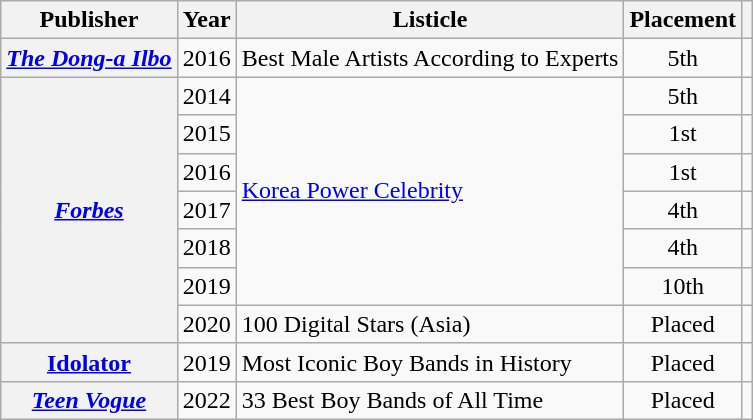<table class="wikitable plainrowheaders sortable">
<tr>
<th scope="col">Publisher</th>
<th scope="col">Year</th>
<th scope="col">Listicle</th>
<th scope="col">Placement</th>
<th scope="col" class="unsortable"></th>
</tr>
<tr>
<th scope="row"><em><a href='#'>The Dong-a Ilbo</a></em></th>
<td>2016</td>
<td style="text-align:left">Best Male Artists According to Experts</td>
<td style="text-align:center">5th</td>
<td style="text-align:center"></td>
</tr>
<tr>
<th scope="row" rowspan="7"><em><a href='#'>Forbes</a></em></th>
<td>2014</td>
<td rowspan="6"><a href='#'>Korea Power Celebrity</a></td>
<td style="text-align:center">5th</td>
<td style="text-align:center"></td>
</tr>
<tr>
<td>2015</td>
<td style="text-align:center">1st</td>
<td style="text-align:center"></td>
</tr>
<tr>
<td>2016</td>
<td style="text-align:center">1st</td>
<td style="text-align:center"></td>
</tr>
<tr>
<td>2017</td>
<td style="text-align:center">4th</td>
<td style="text-align:center"></td>
</tr>
<tr>
<td>2018</td>
<td style="text-align:center">4th</td>
<td style="text-align:center"></td>
</tr>
<tr>
<td>2019</td>
<td style="text-align:center">10th</td>
<td style="text-align:center"></td>
</tr>
<tr>
<td>2020</td>
<td>100 Digital Stars (Asia)</td>
<td style="text-align:center">Placed</td>
<td style="text-align:center"></td>
</tr>
<tr>
<th scope="row"><a href='#'>Idolator</a></th>
<td>2019</td>
<td>Most Iconic Boy Bands in History</td>
<td style="text-align:center">Placed</td>
<td style="text-align:center"></td>
</tr>
<tr>
<th scope="row"><em><a href='#'>Teen Vogue</a></em></th>
<td>2022</td>
<td>33 Best Boy Bands of All Time</td>
<td style="text-align:center">Placed</td>
<td style="text-align:center"></td>
</tr>
</table>
